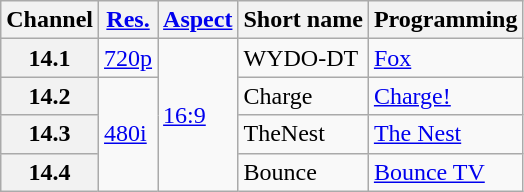<table class="wikitable">
<tr>
<th>Channel</th>
<th><a href='#'>Res.</a></th>
<th><a href='#'>Aspect</a></th>
<th>Short name</th>
<th>Programming</th>
</tr>
<tr>
<th scope = "row">14.1</th>
<td><a href='#'>720p</a></td>
<td rowspan="4"><a href='#'>16:9</a></td>
<td>WYDO-DT</td>
<td><a href='#'>Fox</a></td>
</tr>
<tr>
<th scope = "row">14.2</th>
<td rowspan="3"><a href='#'>480i</a></td>
<td>Charge</td>
<td><a href='#'>Charge!</a></td>
</tr>
<tr>
<th scope = "row">14.3</th>
<td>TheNest</td>
<td><a href='#'>The Nest</a></td>
</tr>
<tr>
<th scope = "row">14.4</th>
<td>Bounce</td>
<td><a href='#'>Bounce TV</a></td>
</tr>
</table>
